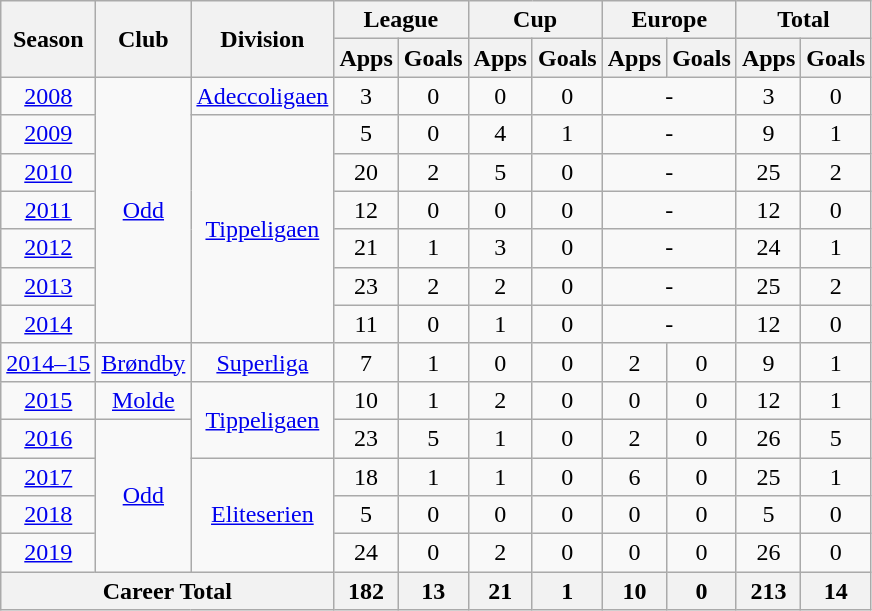<table class="wikitable" style="text-align: center;">
<tr>
<th rowspan="2">Season</th>
<th rowspan="2">Club</th>
<th rowspan="2">Division</th>
<th colspan="2">League</th>
<th colspan="2">Cup</th>
<th colspan="2">Europe</th>
<th colspan="2">Total</th>
</tr>
<tr>
<th>Apps</th>
<th>Goals</th>
<th>Apps</th>
<th>Goals</th>
<th>Apps</th>
<th>Goals</th>
<th>Apps</th>
<th>Goals</th>
</tr>
<tr>
<td><a href='#'>2008</a></td>
<td rowspan="7" valign="center"><a href='#'>Odd</a></td>
<td><a href='#'>Adeccoligaen</a></td>
<td>3</td>
<td>0</td>
<td>0</td>
<td>0</td>
<td colspan="2">-</td>
<td>3</td>
<td>0</td>
</tr>
<tr>
<td><a href='#'>2009</a></td>
<td rowspan="6" valign="center"><a href='#'>Tippeligaen</a></td>
<td>5</td>
<td>0</td>
<td>4</td>
<td>1</td>
<td colspan="2">-</td>
<td>9</td>
<td>1</td>
</tr>
<tr>
<td><a href='#'>2010</a></td>
<td>20</td>
<td>2</td>
<td>5</td>
<td>0</td>
<td colspan="2">-</td>
<td>25</td>
<td>2</td>
</tr>
<tr>
<td><a href='#'>2011</a></td>
<td>12</td>
<td>0</td>
<td>0</td>
<td>0</td>
<td colspan="2">-</td>
<td>12</td>
<td>0</td>
</tr>
<tr>
<td><a href='#'>2012</a></td>
<td>21</td>
<td>1</td>
<td>3</td>
<td>0</td>
<td colspan="2">-</td>
<td>24</td>
<td>1</td>
</tr>
<tr>
<td><a href='#'>2013</a></td>
<td>23</td>
<td>2</td>
<td>2</td>
<td>0</td>
<td colspan="2">-</td>
<td>25</td>
<td>2</td>
</tr>
<tr>
<td><a href='#'>2014</a></td>
<td>11</td>
<td>0</td>
<td>1</td>
<td>0</td>
<td colspan="2">-</td>
<td>12</td>
<td>0</td>
</tr>
<tr>
<td><a href='#'>2014–15</a></td>
<td rowspan="1" valign="center"><a href='#'>Brøndby</a></td>
<td rowspan="1" valign="center"><a href='#'>Superliga</a></td>
<td>7</td>
<td>1</td>
<td>0</td>
<td>0</td>
<td>2</td>
<td>0</td>
<td>9</td>
<td>1</td>
</tr>
<tr>
<td><a href='#'>2015</a></td>
<td rowspan="1" valign="center"><a href='#'>Molde</a></td>
<td rowspan="2" valign="center"><a href='#'>Tippeligaen</a></td>
<td>10</td>
<td>1</td>
<td>2</td>
<td>0</td>
<td>0</td>
<td>0</td>
<td>12</td>
<td>1</td>
</tr>
<tr>
<td><a href='#'>2016</a></td>
<td rowspan="4" valign="center"><a href='#'>Odd</a></td>
<td>23</td>
<td>5</td>
<td>1</td>
<td>0</td>
<td>2</td>
<td>0</td>
<td>26</td>
<td>5</td>
</tr>
<tr>
<td><a href='#'>2017</a></td>
<td rowspan="3" valign="center"><a href='#'>Eliteserien</a></td>
<td>18</td>
<td>1</td>
<td>1</td>
<td>0</td>
<td>6</td>
<td>0</td>
<td>25</td>
<td>1</td>
</tr>
<tr>
<td><a href='#'>2018</a></td>
<td>5</td>
<td>0</td>
<td>0</td>
<td>0</td>
<td>0</td>
<td>0</td>
<td>5</td>
<td>0</td>
</tr>
<tr>
<td><a href='#'>2019</a></td>
<td>24</td>
<td>0</td>
<td>2</td>
<td>0</td>
<td>0</td>
<td>0</td>
<td>26</td>
<td>0</td>
</tr>
<tr>
<th colspan="3">Career Total</th>
<th>182</th>
<th>13</th>
<th>21</th>
<th>1</th>
<th>10</th>
<th>0</th>
<th>213</th>
<th>14</th>
</tr>
</table>
